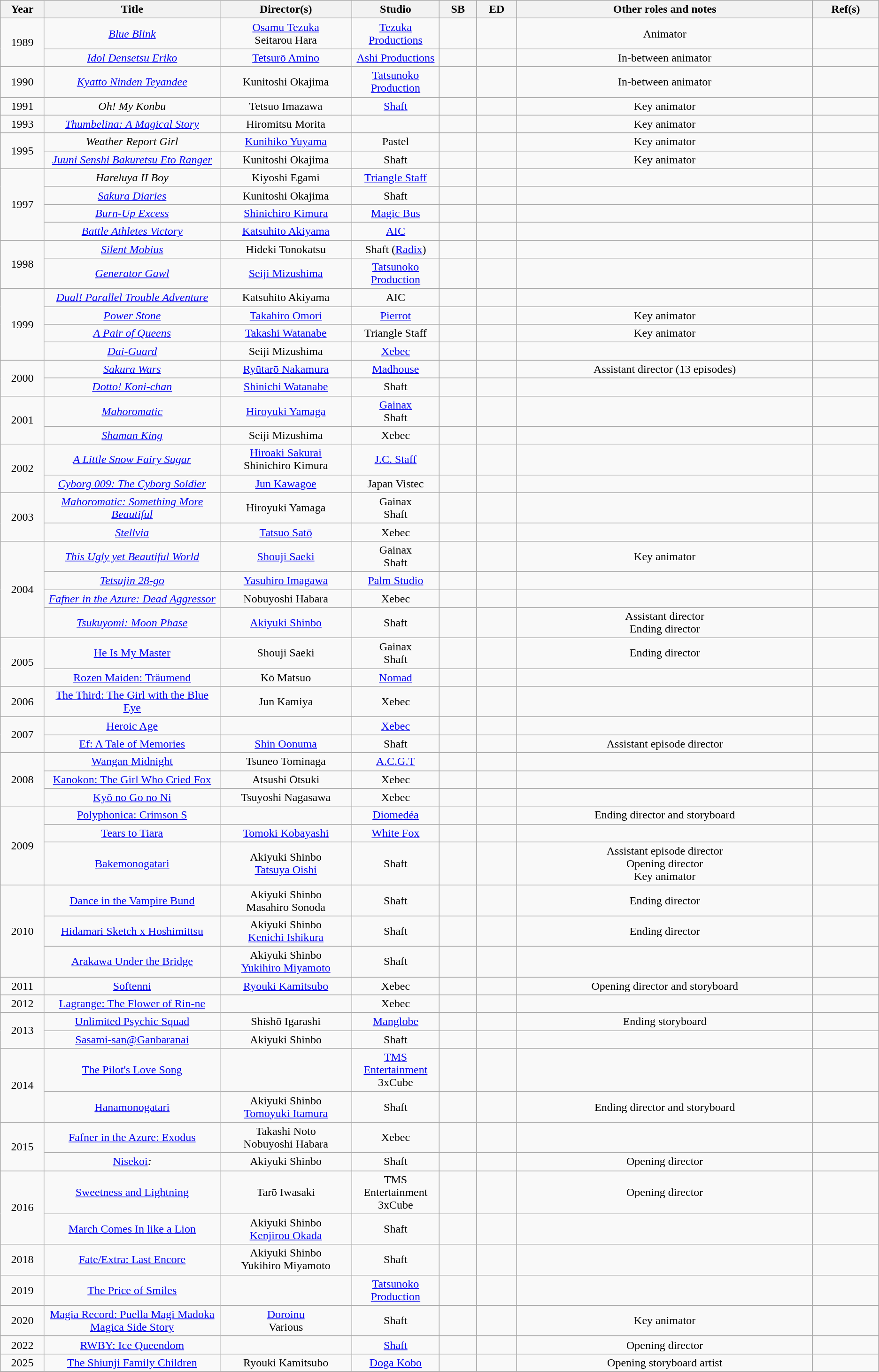<table class="wikitable sortable" style="text-align:center; margin=auto; ">
<tr>
<th scope="col" width=5%>Year</th>
<th scope="col" width=20%>Title</th>
<th scope="col" width=15%>Director(s)</th>
<th scope="col" width=10%>Studio</th>
<th scope="col" class="unsortable">SB</th>
<th scope="col" class="unsortable">ED</th>
<th scope="col" class="unsortable">Other roles and notes</th>
<th scope="col" class="unsortable">Ref(s)</th>
</tr>
<tr>
<td rowspan="2">1989</td>
<td><em><a href='#'>Blue Blink</a></em></td>
<td><a href='#'>Osamu Tezuka</a><br>Seitarou Hara</td>
<td><a href='#'>Tezuka Productions</a></td>
<td></td>
<td></td>
<td>Animator</td>
<td></td>
</tr>
<tr>
<td><em><a href='#'>Idol Densetsu Eriko</a></em></td>
<td><a href='#'>Tetsurō Amino</a></td>
<td><a href='#'>Ashi Productions</a></td>
<td></td>
<td></td>
<td>In-between animator</td>
<td></td>
</tr>
<tr>
<td>1990</td>
<td><em><a href='#'>Kyatto Ninden Teyandee</a></em></td>
<td>Kunitoshi Okajima</td>
<td><a href='#'>Tatsunoko Production</a></td>
<td></td>
<td></td>
<td>In-between animator</td>
<td></td>
</tr>
<tr>
<td>1991</td>
<td><em>Oh! My Konbu</em></td>
<td>Tetsuo Imazawa</td>
<td><a href='#'>Shaft</a></td>
<td></td>
<td></td>
<td>Key animator</td>
<td></td>
</tr>
<tr>
<td>1993</td>
<td><em><a href='#'>Thumbelina: A Magical Story</a></em></td>
<td>Hiromitsu Morita</td>
<td></td>
<td></td>
<td></td>
<td>Key animator</td>
<td></td>
</tr>
<tr>
<td rowspan="2">1995</td>
<td><em>Weather Report Girl</em></td>
<td><a href='#'>Kunihiko Yuyama</a></td>
<td>Pastel</td>
<td></td>
<td></td>
<td>Key animator</td>
<td></td>
</tr>
<tr>
<td><em><a href='#'>Juuni Senshi Bakuretsu Eto Ranger</a></em></td>
<td>Kunitoshi Okajima </td>
<td>Shaft</td>
<td></td>
<td></td>
<td>Key animator</td>
<td></td>
</tr>
<tr>
<td rowspan="4">1997</td>
<td><em>Hareluya II Boy</em></td>
<td>Kiyoshi Egami</td>
<td><a href='#'>Triangle Staff</a></td>
<td></td>
<td></td>
<td></td>
<td></td>
</tr>
<tr>
<td><em><a href='#'>Sakura Diaries</a></em></td>
<td>Kunitoshi Okajima</td>
<td>Shaft</td>
<td></td>
<td></td>
<td></td>
<td></td>
</tr>
<tr>
<td><em><a href='#'>Burn-Up Excess</a></em></td>
<td><a href='#'>Shinichiro Kimura</a></td>
<td><a href='#'>Magic Bus</a></td>
<td></td>
<td></td>
<td></td>
<td></td>
</tr>
<tr>
<td><em><a href='#'>Battle Athletes Victory</a></em></td>
<td><a href='#'>Katsuhito Akiyama</a></td>
<td><a href='#'>AIC</a></td>
<td></td>
<td></td>
<td></td>
<td></td>
</tr>
<tr>
<td rowspan="2">1998</td>
<td><em><a href='#'>Silent Mobius</a></em></td>
<td>Hideki Tonokatsu</td>
<td>Shaft (<a href='#'>Radix</a>)</td>
<td></td>
<td></td>
<td></td>
<td></td>
</tr>
<tr>
<td><em><a href='#'>Generator Gawl</a></em></td>
<td><a href='#'>Seiji Mizushima</a></td>
<td><a href='#'>Tatsunoko Production</a></td>
<td></td>
<td></td>
<td></td>
<td></td>
</tr>
<tr>
<td rowspan="4">1999</td>
<td><em><a href='#'>Dual! Parallel Trouble Adventure</a></em></td>
<td>Katsuhito Akiyama</td>
<td>AIC</td>
<td></td>
<td></td>
<td></td>
<td></td>
</tr>
<tr>
<td><em><a href='#'>Power Stone</a></em></td>
<td><a href='#'>Takahiro Omori</a></td>
<td><a href='#'>Pierrot</a></td>
<td></td>
<td></td>
<td>Key animator</td>
<td></td>
</tr>
<tr>
<td><em><a href='#'>A Pair of Queens</a></em></td>
<td><a href='#'>Takashi Watanabe</a></td>
<td>Triangle Staff</td>
<td></td>
<td></td>
<td>Key animator</td>
<td></td>
</tr>
<tr>
<td><em><a href='#'>Dai-Guard</a></em></td>
<td>Seiji Mizushima</td>
<td><a href='#'>Xebec</a></td>
<td></td>
<td></td>
<td></td>
<td></td>
</tr>
<tr>
<td rowspan="2">2000</td>
<td><em><a href='#'>Sakura Wars</a></em></td>
<td><a href='#'>Ryūtarō Nakamura</a></td>
<td><a href='#'>Madhouse</a></td>
<td></td>
<td></td>
<td>Assistant director (13 episodes)</td>
<td></td>
</tr>
<tr>
<td><em><a href='#'>Dotto! Koni-chan</a></em></td>
<td><a href='#'>Shinichi Watanabe</a></td>
<td>Shaft</td>
<td></td>
<td></td>
<td></td>
<td></td>
</tr>
<tr>
<td rowspan="2">2001</td>
<td><em><a href='#'>Mahoromatic</a></em></td>
<td><a href='#'>Hiroyuki Yamaga</a></td>
<td><a href='#'>Gainax</a><br>Shaft</td>
<td></td>
<td></td>
<td></td>
<td></td>
</tr>
<tr>
<td><em><a href='#'>Shaman King</a></em></td>
<td>Seiji Mizushima</td>
<td>Xebec</td>
<td></td>
<td></td>
<td></td>
<td></td>
</tr>
<tr>
<td rowspan="2">2002</td>
<td><em><a href='#'>A Little Snow Fairy Sugar</a></em></td>
<td><a href='#'>Hiroaki Sakurai</a> <br>Shinichiro Kimura</td>
<td><a href='#'>J.C. Staff</a></td>
<td></td>
<td></td>
<td></td>
<td></td>
</tr>
<tr>
<td><em><a href='#'>Cyborg 009: The Cyborg Soldier</a></em></td>
<td><a href='#'>Jun Kawagoe</a></td>
<td>Japan Vistec</td>
<td></td>
<td></td>
<td></td>
<td></td>
</tr>
<tr>
<td rowspan="2">2003</td>
<td><em><a href='#'>Mahoromatic: Something More Beautiful</a></em></td>
<td>Hiroyuki Yamaga</td>
<td>Gainax<br>Shaft</td>
<td></td>
<td></td>
<td></td>
<td></td>
</tr>
<tr>
<td><em><a href='#'>Stellvia</a></em></td>
<td><a href='#'>Tatsuo Satō</a></td>
<td>Xebec</td>
<td></td>
<td></td>
<td></td>
<td></td>
</tr>
<tr>
<td rowspan="4">2004</td>
<td><em><a href='#'>This Ugly yet Beautiful World</a></em></td>
<td><a href='#'>Shouji Saeki</a></td>
<td>Gainax<br>Shaft</td>
<td></td>
<td></td>
<td>Key animator</td>
<td></td>
</tr>
<tr>
<td><em><a href='#'>Tetsujin 28-go</a></em></td>
<td><a href='#'>Yasuhiro Imagawa</a></td>
<td><a href='#'>Palm Studio</a></td>
<td></td>
<td></td>
<td></td>
<td></td>
</tr>
<tr>
<td><em><a href='#'>Fafner in the Azure: Dead Aggressor</a></em></td>
<td>Nobuyoshi Habara</td>
<td>Xebec</td>
<td></td>
<td></td>
<td></td>
<td></td>
</tr>
<tr>
<td><em><a href='#'>Tsukuyomi: Moon Phase</a></td>
<td><a href='#'>Akiyuki Shinbo</a> </td>
<td>Shaft</td>
<td></td>
<td></td>
<td>Assistant director<br>Ending director</td>
<td></td>
</tr>
<tr>
<td rowspan="2">2005</td>
<td></em><a href='#'>He Is My Master</a><em></td>
<td>Shouji Saeki</td>
<td>Gainax<br>Shaft</td>
<td></td>
<td></td>
<td>Ending director</td>
<td></td>
</tr>
<tr>
<td></em><a href='#'>Rozen Maiden: Träumend</a><em></td>
<td>Kō Matsuo</td>
<td><a href='#'>Nomad</a></td>
<td></td>
<td></td>
<td></td>
<td></td>
</tr>
<tr>
<td>2006</td>
<td></em><a href='#'>The Third: The Girl with the Blue Eye</a><em></td>
<td>Jun Kamiya</td>
<td>Xebec</td>
<td></td>
<td></td>
<td></td>
<td></td>
</tr>
<tr>
<td rowspan="2">2007</td>
<td></em><a href='#'>Heroic Age</a><em></td>
<td></td>
<td><a href='#'>Xebec</a></td>
<td></td>
<td></td>
<td></td>
<td></td>
</tr>
<tr>
<td></em><a href='#'>Ef: A Tale of Memories</a><em></td>
<td><a href='#'>Shin Oonuma</a></td>
<td>Shaft</td>
<td></td>
<td></td>
<td>Assistant episode director</td>
<td></td>
</tr>
<tr>
<td rowspan="3">2008</td>
<td></em><a href='#'>Wangan Midnight</a><em></td>
<td>Tsuneo Tominaga</td>
<td><a href='#'>A.C.G.T</a></td>
<td></td>
<td></td>
<td></td>
<td></td>
</tr>
<tr>
<td></em><a href='#'>Kanokon: The Girl Who Cried Fox</a><em></td>
<td>Atsushi Ōtsuki</td>
<td>Xebec</td>
<td></td>
<td></td>
<td></td>
<td></td>
</tr>
<tr>
<td></em><a href='#'>Kyō no Go no Ni</a><em></td>
<td>Tsuyoshi Nagasawa</td>
<td>Xebec</td>
<td></td>
<td></td>
<td></td>
<td></td>
</tr>
<tr>
<td rowspan="3">2009</td>
<td></em><a href='#'>Polyphonica: Crimson S</a><em></td>
<td></td>
<td><a href='#'>Diomedéa</a></td>
<td></td>
<td></td>
<td>Ending director and storyboard</td>
<td></td>
</tr>
<tr>
<td></em><a href='#'>Tears to Tiara</a><em></td>
<td><a href='#'>Tomoki Kobayashi</a></td>
<td><a href='#'>White Fox</a></td>
<td></td>
<td></td>
<td></td>
<td></td>
</tr>
<tr>
<td></em><a href='#'>Bakemonogatari</a><em></td>
<td>Akiyuki Shinbo<br><a href='#'>Tatsuya Oishi</a> </td>
<td>Shaft</td>
<td></td>
<td></td>
<td>Assistant episode director<br>Opening director<br>Key animator</td>
<td><br></td>
</tr>
<tr>
<td rowspan="3">2010</td>
<td></em><a href='#'>Dance in the Vampire Bund</a><em></td>
<td>Akiyuki Shinbo<br>Masahiro Sonoda </td>
<td>Shaft</td>
<td></td>
<td></td>
<td>Ending director</td>
<td></td>
</tr>
<tr>
<td></em><a href='#'>Hidamari Sketch x Hoshimittsu</a><em></td>
<td>Akiyuki Shinbo<br><a href='#'>Kenichi Ishikura</a> </td>
<td>Shaft</td>
<td></td>
<td></td>
<td>Ending director</td>
<td></td>
</tr>
<tr>
<td></em><a href='#'>Arakawa Under the Bridge</a><em></td>
<td>Akiyuki Shinbo<br><a href='#'>Yukihiro Miyamoto</a> </td>
<td>Shaft</td>
<td></td>
<td></td>
<td></td>
<td></td>
</tr>
<tr>
<td>2011</td>
<td></em><a href='#'>Softenni</a><em></td>
<td><a href='#'>Ryouki Kamitsubo</a></td>
<td>Xebec</td>
<td></td>
<td></td>
<td>Opening director and storyboard</td>
<td></td>
</tr>
<tr>
<td>2012</td>
<td></em><a href='#'>Lagrange: The Flower of Rin-ne</a><em></td>
<td></td>
<td>Xebec</td>
<td></td>
<td></td>
<td></td>
<td></td>
</tr>
<tr>
<td rowspan="2">2013</td>
<td></em><a href='#'>Unlimited Psychic Squad</a><em></td>
<td>Shishō Igarashi</td>
<td><a href='#'>Manglobe</a></td>
<td></td>
<td></td>
<td>Ending storyboard</td>
<td></td>
</tr>
<tr>
<td></em><a href='#'>Sasami-san@Ganbaranai</a><em></td>
<td>Akiyuki Shinbo</td>
<td>Shaft</td>
<td></td>
<td></td>
<td></td>
<td></td>
</tr>
<tr>
<td rowspan="2">2014</td>
<td></em><a href='#'>The Pilot's Love Song</a><em></td>
<td></td>
<td><a href='#'>TMS Entertainment</a><br>3xCube</td>
<td></td>
<td></td>
<td></td>
<td></td>
</tr>
<tr>
<td></em><a href='#'>Hanamonogatari</a><em></td>
<td>Akiyuki Shinbo <br><a href='#'>Tomoyuki Itamura</a></td>
<td>Shaft</td>
<td></td>
<td></td>
<td>Ending director and storyboard</td>
<td></td>
</tr>
<tr>
<td rowspan="2">2015</td>
<td></em><a href='#'>Fafner in the Azure: Exodus</a><em></td>
<td>Takashi Noto <br>Nobuyoshi Habara</td>
<td>Xebec</td>
<td></td>
<td></td>
<td></td>
<td></td>
</tr>
<tr>
<td></em><a href='#'>Nisekoi</a><em>:</td>
<td>Akiyuki Shinbo <br></td>
<td>Shaft</td>
<td></td>
<td></td>
<td>Opening director</td>
<td></td>
</tr>
<tr>
<td rowspan="2">2016</td>
<td></em><a href='#'>Sweetness and Lightning</a><em></td>
<td>Tarō Iwasaki</td>
<td>TMS Entertainment<br>3xCube</td>
<td></td>
<td></td>
<td>Opening director</td>
<td></td>
</tr>
<tr>
<td></em><a href='#'>March Comes In like a Lion</a><em></td>
<td>Akiyuki Shinbo<br><a href='#'>Kenjirou Okada</a> </td>
<td>Shaft</td>
<td></td>
<td></td>
<td></td>
<td></td>
</tr>
<tr>
<td>2018</td>
<td></em><a href='#'>Fate/Extra: Last Encore</a><em></td>
<td>Akiyuki Shinbo <br>Yukihiro Miyamoto </td>
<td>Shaft</td>
<td></td>
<td></td>
<td></td>
<td></td>
</tr>
<tr>
<td>2019</td>
<td></em><a href='#'>The Price of Smiles</a><em></td>
<td></td>
<td><a href='#'>Tatsunoko Production</a></td>
<td></td>
<td></td>
<td></td>
<td></td>
</tr>
<tr>
<td>2020</td>
<td></em><a href='#'>Magia Record: Puella Magi Madoka Magica Side Story</a><em></td>
<td><a href='#'>Doroinu</a> <br></em>Various<em></td>
<td>Shaft</td>
<td></td>
<td></td>
<td>Key animator</td>
<td></td>
</tr>
<tr>
<td>2022</td>
<td></em><a href='#'>RWBY: Ice Queendom</a><em></td>
<td></td>
<td><a href='#'>Shaft</a></td>
<td></td>
<td></td>
<td>Opening director</td>
<td></td>
</tr>
<tr>
<td>2025</td>
<td></em><a href='#'>The Shiunji Family Children</a><em></td>
<td>Ryouki Kamitsubo</td>
<td><a href='#'>Doga Kobo</a></td>
<td></td>
<td></td>
<td>Opening storyboard artist</td>
<td></td>
</tr>
<tr>
</tr>
</table>
